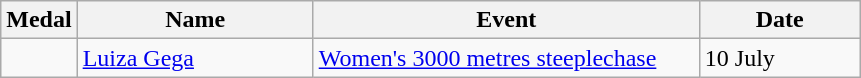<table class="wikitable" style="font-size:100%">
<tr>
<th>Medal</th>
<th width=150>Name</th>
<th width=250>Event</th>
<th width=100>Date</th>
</tr>
<tr>
<td></td>
<td><a href='#'>Luiza Gega</a></td>
<td><a href='#'>Women's 3000 metres steeplechase</a></td>
<td>10 July</td>
</tr>
</table>
